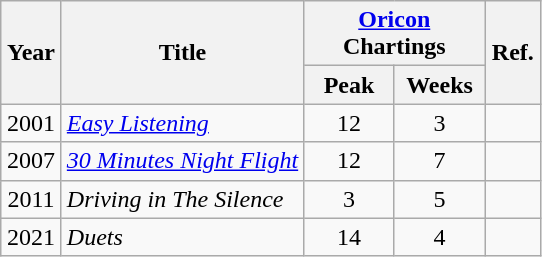<table class="wikitable">
<tr>
<th rowspan="2" style="width:33px;">Year</th>
<th rowspan="2">Title</th>
<th colspan="2" style="width:106px;"><a href='#'>Oricon</a> Chartings</th>
<th rowspan="2" style="width:30px;">Ref.</th>
</tr>
<tr>
<th style="width:53px;">Peak</th>
<th style="width:53px;">Weeks</th>
</tr>
<tr>
<td style="text-align:center;">2001</td>
<td><em><a href='#'>Easy Listening</a></em></td>
<td style="text-align:center;">12</td>
<td style="text-align:center;">3</td>
<td style="text-align:center;"></td>
</tr>
<tr>
<td style="text-align:center;">2007</td>
<td><em><a href='#'>30 Minutes Night Flight</a></em></td>
<td style="text-align:center;">12</td>
<td style="text-align:center;">7</td>
<td style="text-align:center;"></td>
</tr>
<tr>
<td style="text-align:center;">2011</td>
<td><em>Driving in The Silence</em></td>
<td style="text-align:center;">3</td>
<td style="text-align:center;">5</td>
<td style="text-align:center;"></td>
</tr>
<tr>
<td style="text-align:center;">2021</td>
<td><em>Duets</em></td>
<td style="text-align:center;">14</td>
<td style="text-align:center;">4</td>
<td style="text-align:center;"></td>
</tr>
</table>
